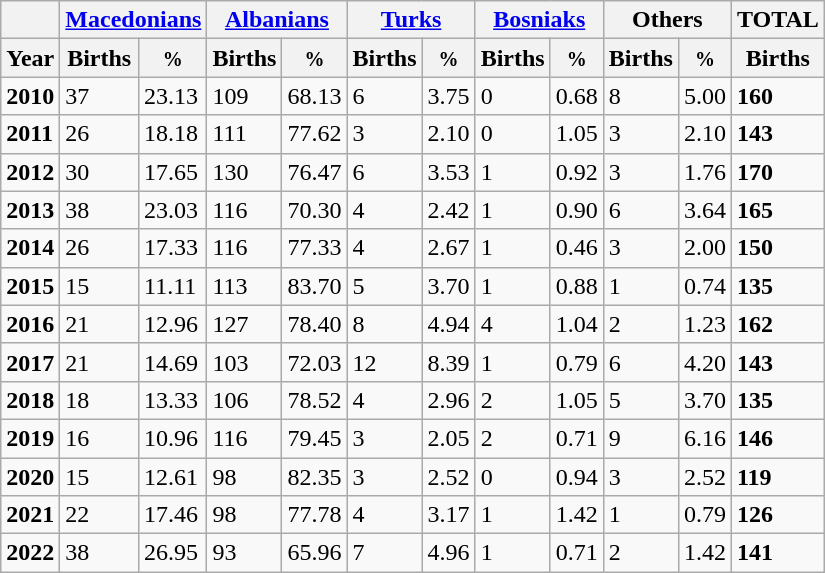<table class="wikitable">
<tr>
<th></th>
<th colspan="2"><a href='#'>Macedonians</a></th>
<th colspan="2"><a href='#'>Albanians</a></th>
<th colspan="2"><a href='#'>Turks</a></th>
<th colspan="2"><a href='#'>Bosniaks</a></th>
<th colspan="2">Others</th>
<th>TOTAL</th>
</tr>
<tr>
<th>Year</th>
<th>Births</th>
<th><small>%</small></th>
<th>Births</th>
<th><small>%</small></th>
<th>Births</th>
<th><small>%</small></th>
<th>Births</th>
<th><small>%</small></th>
<th>Births</th>
<th><small>%</small></th>
<th>Births</th>
</tr>
<tr>
<td><strong>2010</strong></td>
<td>37</td>
<td>23.13</td>
<td>109</td>
<td>68.13</td>
<td>6</td>
<td>3.75</td>
<td>0</td>
<td>0.68</td>
<td>8</td>
<td>5.00</td>
<td><strong>160</strong></td>
</tr>
<tr>
<td><strong>2011</strong></td>
<td>26</td>
<td>18.18</td>
<td>111</td>
<td>77.62</td>
<td>3</td>
<td>2.10</td>
<td>0</td>
<td>1.05</td>
<td>3</td>
<td>2.10</td>
<td><strong>143</strong></td>
</tr>
<tr>
<td><strong>2012</strong></td>
<td>30</td>
<td>17.65</td>
<td>130</td>
<td>76.47</td>
<td>6</td>
<td>3.53</td>
<td>1</td>
<td>0.92</td>
<td>3</td>
<td>1.76</td>
<td><strong>170</strong></td>
</tr>
<tr>
<td><strong>2013</strong></td>
<td>38</td>
<td>23.03</td>
<td>116</td>
<td>70.30</td>
<td>4</td>
<td>2.42</td>
<td>1</td>
<td>0.90</td>
<td>6</td>
<td>3.64</td>
<td><strong>165</strong></td>
</tr>
<tr>
<td><strong>2014</strong></td>
<td>26</td>
<td>17.33</td>
<td>116</td>
<td>77.33</td>
<td>4</td>
<td>2.67</td>
<td>1</td>
<td>0.46</td>
<td>3</td>
<td>2.00</td>
<td><strong>150</strong></td>
</tr>
<tr>
<td><strong>2015</strong></td>
<td>15</td>
<td>11.11</td>
<td>113</td>
<td>83.70</td>
<td>5</td>
<td>3.70</td>
<td>1</td>
<td>0.88</td>
<td>1</td>
<td>0.74</td>
<td><strong>135</strong></td>
</tr>
<tr>
<td><strong>2016</strong></td>
<td>21</td>
<td>12.96</td>
<td>127</td>
<td>78.40</td>
<td>8</td>
<td>4.94</td>
<td>4</td>
<td>1.04</td>
<td>2</td>
<td>1.23</td>
<td><strong>162</strong></td>
</tr>
<tr>
<td><strong>2017</strong></td>
<td>21</td>
<td>14.69</td>
<td>103</td>
<td>72.03</td>
<td>12</td>
<td>8.39</td>
<td>1</td>
<td>0.79</td>
<td>6</td>
<td>4.20</td>
<td><strong>143</strong></td>
</tr>
<tr>
<td><strong>2018</strong></td>
<td>18</td>
<td>13.33</td>
<td>106</td>
<td>78.52</td>
<td>4</td>
<td>2.96</td>
<td>2</td>
<td>1.05</td>
<td>5</td>
<td>3.70</td>
<td><strong>135</strong></td>
</tr>
<tr>
<td><strong>2019</strong></td>
<td>16</td>
<td>10.96</td>
<td>116</td>
<td>79.45</td>
<td>3</td>
<td>2.05</td>
<td>2</td>
<td>0.71</td>
<td>9</td>
<td>6.16</td>
<td><strong>146</strong></td>
</tr>
<tr>
<td><strong>2020</strong></td>
<td>15</td>
<td>12.61</td>
<td>98</td>
<td>82.35</td>
<td>3</td>
<td>2.52</td>
<td>0</td>
<td>0.94</td>
<td>3</td>
<td>2.52</td>
<td><strong>119</strong></td>
</tr>
<tr>
<td><strong>2021</strong></td>
<td>22</td>
<td>17.46</td>
<td>98</td>
<td>77.78</td>
<td>4</td>
<td>3.17</td>
<td>1</td>
<td>1.42</td>
<td>1</td>
<td>0.79</td>
<td><strong>126</strong></td>
</tr>
<tr>
<td><strong>2022</strong></td>
<td>38</td>
<td>26.95</td>
<td>93</td>
<td>65.96</td>
<td>7</td>
<td>4.96</td>
<td>1</td>
<td>0.71</td>
<td>2</td>
<td>1.42</td>
<td><strong>141</strong></td>
</tr>
</table>
